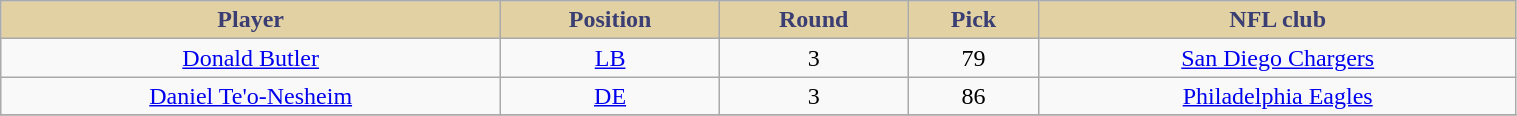<table class="wikitable" width="80%">
<tr align="center"  style="background:#E2D2A3;color:#3B3E72;">
<td><strong>Player</strong></td>
<td><strong>Position</strong></td>
<td><strong>Round</strong></td>
<td><strong>Pick</strong></td>
<td><strong>NFL club</strong></td>
</tr>
<tr align="center" bgcolor="">
<td><a href='#'>Donald Butler</a></td>
<td><a href='#'>LB</a></td>
<td>3</td>
<td>79</td>
<td><a href='#'>San Diego Chargers</a></td>
</tr>
<tr align="center" bgcolor="">
<td><a href='#'>Daniel Te'o-Nesheim</a></td>
<td><a href='#'>DE</a></td>
<td>3</td>
<td>86</td>
<td><a href='#'>Philadelphia Eagles</a></td>
</tr>
<tr align="center" bgcolor="">
</tr>
</table>
